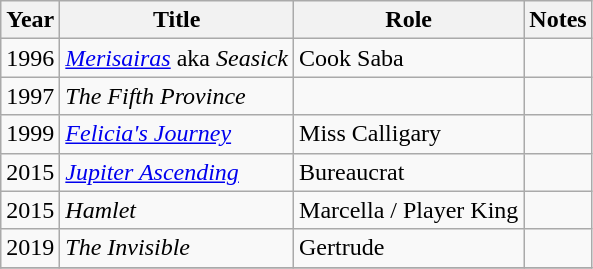<table class="wikitable sortable">
<tr>
<th>Year</th>
<th>Title</th>
<th>Role</th>
<th class="unsortable">Notes</th>
</tr>
<tr>
<td>1996</td>
<td><em><a href='#'>Merisairas</a></em> aka <em>Seasick</em></td>
<td>Cook Saba</td>
<td></td>
</tr>
<tr>
<td>1997</td>
<td><em>The Fifth Province</em></td>
<td></td>
<td></td>
</tr>
<tr>
<td>1999</td>
<td><em><a href='#'>Felicia's Journey</a></em></td>
<td>Miss Calligary</td>
<td></td>
</tr>
<tr>
<td>2015</td>
<td><em><a href='#'>Jupiter Ascending</a></em></td>
<td>Bureaucrat</td>
<td></td>
</tr>
<tr>
<td>2015</td>
<td><em>Hamlet</em></td>
<td>Marcella / Player King</td>
<td></td>
</tr>
<tr>
<td>2019</td>
<td><em>The Invisible</em></td>
<td>Gertrude</td>
<td></td>
</tr>
<tr>
</tr>
</table>
